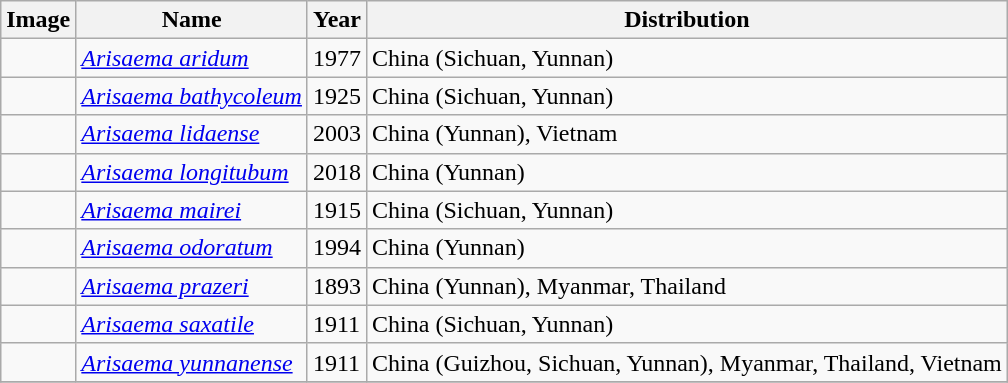<table class="wikitable sortable">
<tr>
<th>Image</th>
<th>Name</th>
<th>Year</th>
<th>Distribution</th>
</tr>
<tr>
<td></td>
<td><em><a href='#'>Arisaema aridum</a></em> </td>
<td>1977</td>
<td>China (Sichuan, Yunnan)</td>
</tr>
<tr>
<td></td>
<td><em><a href='#'>Arisaema bathycoleum</a></em> </td>
<td>1925</td>
<td>China (Sichuan, Yunnan)</td>
</tr>
<tr>
<td></td>
<td><em><a href='#'>Arisaema lidaense</a></em> </td>
<td>2003</td>
<td>China (Yunnan), Vietnam</td>
</tr>
<tr>
<td></td>
<td><em><a href='#'>Arisaema longitubum</a></em> </td>
<td>2018</td>
<td>China (Yunnan)</td>
</tr>
<tr>
<td></td>
<td><em><a href='#'>Arisaema mairei</a></em> </td>
<td>1915</td>
<td>China (Sichuan, Yunnan)</td>
</tr>
<tr>
<td></td>
<td><em><a href='#'>Arisaema odoratum</a></em> </td>
<td>1994</td>
<td>China (Yunnan)</td>
</tr>
<tr>
<td></td>
<td><em><a href='#'>Arisaema prazeri</a></em> </td>
<td>1893</td>
<td>China (Yunnan), Myanmar, Thailand</td>
</tr>
<tr>
<td></td>
<td><em><a href='#'>Arisaema saxatile</a></em> </td>
<td>1911</td>
<td>China (Sichuan, Yunnan)</td>
</tr>
<tr>
<td></td>
<td><em><a href='#'>Arisaema yunnanense</a></em> </td>
<td>1911</td>
<td>China (Guizhou, Sichuan, Yunnan), Myanmar, Thailand, Vietnam</td>
</tr>
<tr>
</tr>
</table>
